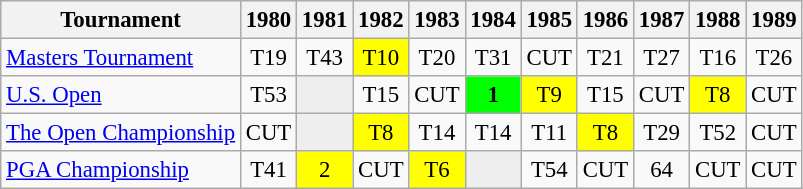<table class="wikitable" style="font-size:95%;text-align:center;">
<tr>
<th>Tournament</th>
<th>1980</th>
<th>1981</th>
<th>1982</th>
<th>1983</th>
<th>1984</th>
<th>1985</th>
<th>1986</th>
<th>1987</th>
<th>1988</th>
<th>1989</th>
</tr>
<tr>
<td align=left><a href='#'>Masters Tournament</a></td>
<td>T19</td>
<td>T43</td>
<td style="background:yellow;">T10</td>
<td>T20</td>
<td>T31</td>
<td>CUT</td>
<td>T21</td>
<td>T27</td>
<td>T16</td>
<td>T26</td>
</tr>
<tr>
<td align=left><a href='#'>U.S. Open</a></td>
<td>T53</td>
<td style="background:#eeeeee;"></td>
<td>T15</td>
<td>CUT</td>
<td style="background:lime;"><strong>1</strong></td>
<td style="background:yellow;">T9</td>
<td>T15</td>
<td>CUT</td>
<td style="background:yellow;">T8</td>
<td>CUT</td>
</tr>
<tr>
<td align=left><a href='#'>The Open Championship</a></td>
<td>CUT</td>
<td style="background:#eeeeee;"></td>
<td style="background:yellow;">T8</td>
<td>T14</td>
<td>T14</td>
<td>T11</td>
<td style="background:yellow;">T8</td>
<td>T29</td>
<td>T52</td>
<td>CUT</td>
</tr>
<tr>
<td align=left><a href='#'>PGA Championship</a></td>
<td>T41</td>
<td style="background:yellow;">2</td>
<td>CUT</td>
<td style="background:yellow;">T6</td>
<td style="background:#eeeeee;"></td>
<td>T54</td>
<td>CUT</td>
<td>64</td>
<td>CUT</td>
<td>CUT</td>
</tr>
</table>
